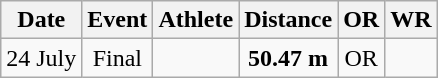<table class=wikitable style=text-align:center>
<tr>
<th>Date</th>
<th>Event</th>
<th>Athlete</th>
<th>Distance</th>
<th>OR</th>
<th>WR</th>
</tr>
<tr>
<td>24 July</td>
<td>Final</td>
<td align=left></td>
<td><strong>50.47 m</strong></td>
<td>OR</td>
<td></td>
</tr>
</table>
